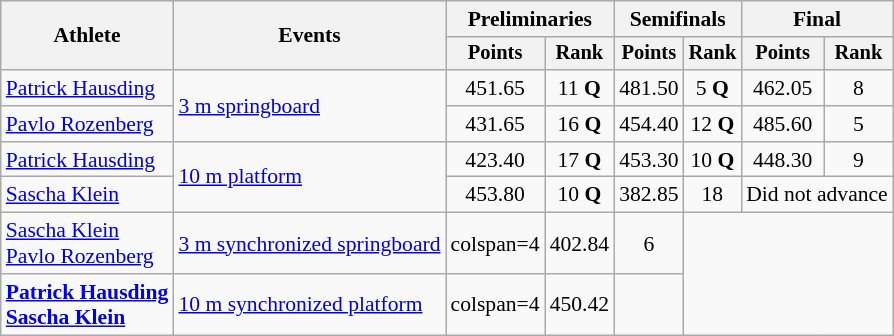<table class=wikitable style="font-size:90%">
<tr>
<th rowspan="2">Athlete</th>
<th rowspan="2">Events</th>
<th colspan="2">Preliminaries</th>
<th colspan="2">Semifinals</th>
<th colspan="2">Final</th>
</tr>
<tr style="font-size:95%">
<th>Points</th>
<th>Rank</th>
<th>Points</th>
<th>Rank</th>
<th>Points</th>
<th>Rank</th>
</tr>
<tr align=center>
<td align=left><a href='#'>Patrick Hausding</a></td>
<td align=left rowspan=2><a href='#'>3 m springboard</a></td>
<td>451.65</td>
<td>11 <strong>Q</strong></td>
<td>481.50</td>
<td>5 <strong>Q</strong></td>
<td>462.05</td>
<td>8</td>
</tr>
<tr align=center>
<td align=left><a href='#'>Pavlo Rozenberg</a></td>
<td>431.65</td>
<td>16 <strong>Q</strong></td>
<td>454.40</td>
<td>12 <strong>Q</strong></td>
<td>485.60</td>
<td>5</td>
</tr>
<tr align=center>
<td align=left><a href='#'>Patrick Hausding</a></td>
<td align=left rowspan=2><a href='#'>10 m platform</a></td>
<td>423.40</td>
<td>17 <strong>Q</strong></td>
<td>453.30</td>
<td>10 <strong>Q</strong></td>
<td>448.30</td>
<td>9</td>
</tr>
<tr align=center>
<td align=left><a href='#'>Sascha Klein</a></td>
<td>453.80</td>
<td>10 <strong>Q</strong></td>
<td>382.85</td>
<td>18</td>
<td colspan=2>Did not advance</td>
</tr>
<tr align=center>
<td align=left><a href='#'>Sascha Klein</a><br><a href='#'>Pavlo Rozenberg</a></td>
<td align=left><a href='#'>3 m synchronized springboard</a></td>
<td>colspan=4 </td>
<td>402.84</td>
<td>6</td>
</tr>
<tr align=center>
<td align=left><strong><a href='#'>Patrick Hausding</a><br><a href='#'>Sascha Klein</a></strong></td>
<td align=left><a href='#'>10 m synchronized platform</a></td>
<td>colspan=4 </td>
<td>450.42</td>
<td></td>
</tr>
</table>
